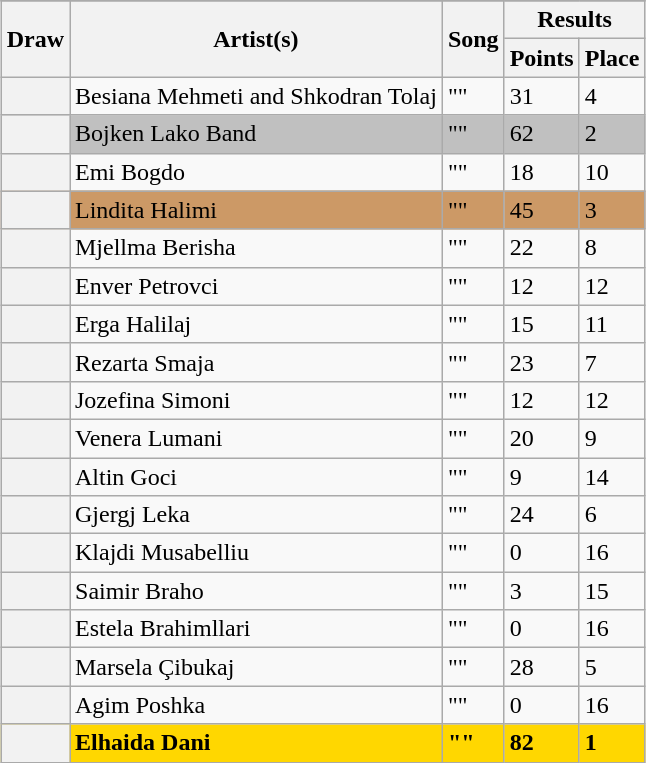<table class="sortable wikitable plainrowheaders" style="margin: 1em auto 1em auto;">
<tr>
</tr>
<tr>
<th scope=col rowspan="2">Draw</th>
<th scope=col rowspan="2">Artist(s)</th>
<th scope=col rowspan="2">Song</th>
<th colspan="3">Results</th>
</tr>
<tr>
<th scope=col>Points</th>
<th scope=col>Place</th>
</tr>
<tr>
<th scope="row"></th>
<td>Besiana Mehmeti and Shkodran Tolaj</td>
<td>""</td>
<td>31</td>
<td>4</td>
</tr>
<tr bgcolor="silver">
<th scope="row"></th>
<td>Bojken Lako Band</td>
<td>""</td>
<td>62</td>
<td>2</td>
</tr>
<tr>
<th scope="row"></th>
<td>Emi Bogdo</td>
<td>""</td>
<td>18</td>
<td>10</td>
</tr>
<tr bgcolor="cc9966">
<th scope="row"></th>
<td>Lindita Halimi</td>
<td>""</td>
<td>45</td>
<td>3</td>
</tr>
<tr>
<th scope="row"></th>
<td>Mjellma Berisha</td>
<td>""</td>
<td>22</td>
<td>8</td>
</tr>
<tr>
<th scope="row"></th>
<td>Enver Petrovci</td>
<td>""</td>
<td>12</td>
<td>12</td>
</tr>
<tr>
<th scope="row"></th>
<td>Erga Halilaj</td>
<td>""</td>
<td>15</td>
<td>11</td>
</tr>
<tr>
<th scope="row"></th>
<td>Rezarta Smaja</td>
<td>""</td>
<td>23</td>
<td>7</td>
</tr>
<tr>
<th scope="row"></th>
<td>Jozefina Simoni</td>
<td>""</td>
<td>12</td>
<td>12</td>
</tr>
<tr>
<th scope="row"></th>
<td>Venera Lumani</td>
<td>""</td>
<td>20</td>
<td>9</td>
</tr>
<tr>
<th scope="row"></th>
<td>Altin Goci</td>
<td>""</td>
<td>9</td>
<td>14</td>
</tr>
<tr>
<th scope="row"></th>
<td>Gjergj Leka</td>
<td>""</td>
<td>24</td>
<td>6</td>
</tr>
<tr>
<th scope="row"></th>
<td>Klajdi Musabelliu</td>
<td>""</td>
<td>0</td>
<td>16</td>
</tr>
<tr>
<th scope="row"></th>
<td>Saimir Braho</td>
<td>""</td>
<td>3</td>
<td>15</td>
</tr>
<tr>
<th scope="row"></th>
<td>Estela Brahimllari</td>
<td>""</td>
<td>0</td>
<td>16</td>
</tr>
<tr>
<th scope="row"></th>
<td>Marsela Çibukaj</td>
<td>""</td>
<td>28</td>
<td>5</td>
</tr>
<tr>
<th scope="row"></th>
<td>Agim Poshka</td>
<td>""</td>
<td>0</td>
<td>16</td>
</tr>
<tr bgcolor="gold">
<th scope="row"></th>
<td><strong>Elhaida Dani</strong></td>
<td><strong>""</strong></td>
<td><strong>82</strong></td>
<td><strong>1</strong></td>
</tr>
</table>
